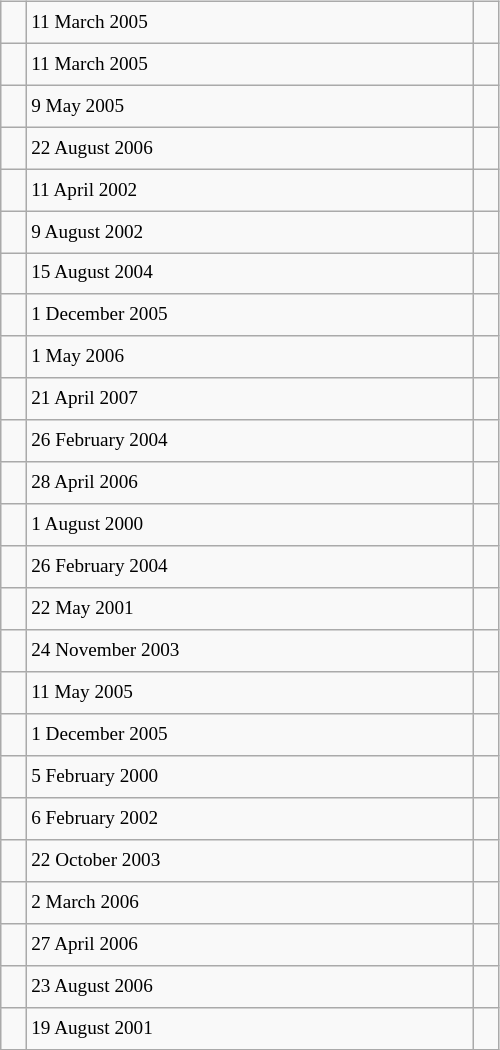<table class="wikitable" style="font-size: 80%; float: left; width: 26em; margin-right: 1em; height: 700px">
<tr>
<td></td>
<td>11 March 2005</td>
<td></td>
</tr>
<tr>
<td></td>
<td>11 March 2005</td>
<td></td>
</tr>
<tr>
<td></td>
<td>9 May 2005</td>
<td></td>
</tr>
<tr>
<td></td>
<td>22 August 2006</td>
<td></td>
</tr>
<tr>
<td></td>
<td>11 April 2002</td>
<td></td>
</tr>
<tr>
<td></td>
<td>9 August 2002</td>
<td></td>
</tr>
<tr>
<td></td>
<td>15 August 2004</td>
<td></td>
</tr>
<tr>
<td></td>
<td>1 December 2005</td>
<td></td>
</tr>
<tr>
<td></td>
<td>1 May 2006</td>
<td></td>
</tr>
<tr>
<td></td>
<td>21 April 2007</td>
<td></td>
</tr>
<tr>
<td></td>
<td>26 February 2004</td>
<td></td>
</tr>
<tr>
<td></td>
<td>28 April 2006</td>
<td></td>
</tr>
<tr>
<td></td>
<td>1 August 2000</td>
<td></td>
</tr>
<tr>
<td></td>
<td>26 February 2004</td>
<td></td>
</tr>
<tr>
<td></td>
<td>22 May 2001</td>
<td></td>
</tr>
<tr>
<td></td>
<td>24 November 2003</td>
<td></td>
</tr>
<tr>
<td></td>
<td>11 May 2005</td>
<td></td>
</tr>
<tr>
<td></td>
<td>1 December 2005</td>
<td></td>
</tr>
<tr>
<td></td>
<td>5 February 2000</td>
<td></td>
</tr>
<tr>
<td></td>
<td>6 February 2002</td>
<td></td>
</tr>
<tr>
<td></td>
<td>22 October 2003</td>
<td></td>
</tr>
<tr>
<td></td>
<td>2 March 2006</td>
<td></td>
</tr>
<tr>
<td></td>
<td>27 April 2006</td>
<td></td>
</tr>
<tr>
<td></td>
<td>23 August 2006</td>
<td></td>
</tr>
<tr>
<td></td>
<td>19 August 2001</td>
<td></td>
</tr>
</table>
